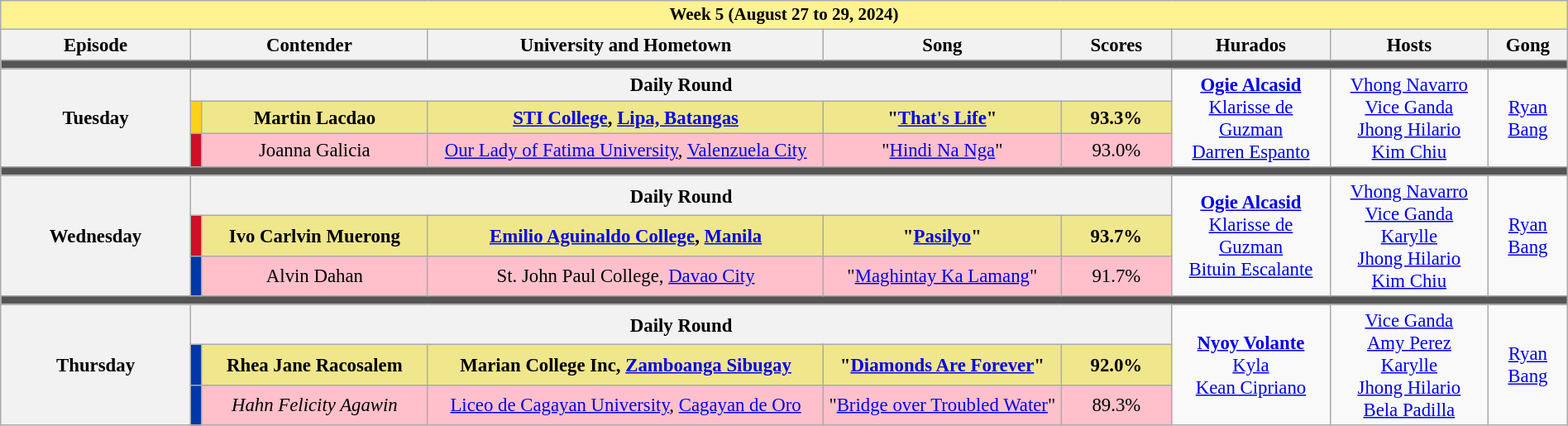<table class="wikitable mw-collapsible mw-collapsed" style="width:100%; text-align:center; font-size:95%;">
<tr>
<th colspan="9" style="background-color:#fff291;font-size:14px">Week 5 (August 27 to 29, 2024)</th>
</tr>
<tr>
<th width="12%">Episode</th>
<th colspan="2" width="15%">Contender</th>
<th width="25%">University and Hometown</th>
<th width="15%">Song</th>
<th width="7%">Scores</th>
<th width="10%">Hurados</th>
<th width="10%">Hosts</th>
<th width="05%">Gong</th>
</tr>
<tr>
<td colspan="9" style="background:#555;"></td>
</tr>
<tr>
<th rowspan="3">Tuesday<br></th>
<th colspan="5">Daily Round</th>
<td rowspan="3"><strong><a href='#'>Ogie Alcasid</a></strong><br><a href='#'>Klarisse de Guzman</a><br><a href='#'>Darren Espanto</a></td>
<td rowspan="3"><a href='#'>Vhong Navarro</a><br><a href='#'>Vice Ganda</a><br><a href='#'>Jhong Hilario</a><br><a href='#'>Kim Chiu</a></td>
<td rowspan="3"><a href='#'>Ryan Bang</a></td>
</tr>
<tr style="background:Khaki">
<td style="background:#FCD116"></td>
<td><strong>Martin Lacdao</strong></td>
<td><strong><a href='#'>STI College</a>, <a href='#'>Lipa, Batangas</a></strong></td>
<td><strong>"<a href='#'>That's Life</a>"</strong></td>
<td><strong>93.3%</strong></td>
</tr>
<tr style="background:pink">
<td style="background:#CE1126"></td>
<td>Joanna Galicia</td>
<td><a href='#'>Our Lady of Fatima University</a>, <a href='#'>Valenzuela City</a></td>
<td>"<a href='#'>Hindi Na Nga</a>"</td>
<td>93.0%</td>
</tr>
<tr>
<td colspan="9" style="background:#555;"></td>
</tr>
<tr>
<th rowspan="3">Wednesday<br></th>
<th colspan="5">Daily Round</th>
<td rowspan="3"><strong><a href='#'>Ogie Alcasid</a></strong><br><a href='#'>Klarisse de Guzman</a><br><a href='#'>Bituin Escalante</a></td>
<td rowspan="3"><a href='#'>Vhong Navarro</a><br><a href='#'>Vice Ganda</a><br><a href='#'>Karylle</a><br><a href='#'>Jhong Hilario</a><br><a href='#'>Kim Chiu</a></td>
<td rowspan="3"><a href='#'>Ryan Bang</a></td>
</tr>
<tr style="background:Khaki">
<td style="background:#CE1126"></td>
<td><strong>Ivo Carlvin Muerong</strong></td>
<td><strong><a href='#'>Emilio Aguinaldo College</a>, <a href='#'>Manila</a></strong></td>
<td><strong>"<a href='#'>Pasilyo</a>"</strong></td>
<td><strong>93.7%</strong></td>
</tr>
<tr style="background:pink">
<td style="background:#0038A8"></td>
<td>Alvin Dahan</td>
<td>St. John Paul College, <a href='#'>Davao City</a></td>
<td>"<a href='#'>Maghintay Ka Lamang</a>"</td>
<td>91.7%</td>
</tr>
<tr>
<td colspan="9" style="background:#555;"></td>
</tr>
<tr>
<th rowspan="3">Thursday<br></th>
<th colspan="5">Daily Round</th>
<td rowspan="3"><strong><a href='#'>Nyoy Volante</a></strong><br><a href='#'>Kyla</a><br><a href='#'>Kean Cipriano</a></td>
<td rowspan="3"><a href='#'>Vice Ganda</a><br><a href='#'>Amy Perez</a><br><a href='#'>Karylle</a><br><a href='#'>Jhong Hilario</a><br><a href='#'>Bela Padilla</a></td>
<td rowspan="3"><a href='#'>Ryan Bang</a></td>
</tr>
<tr style="background:Khaki">
<td style="background:#0038A8"></td>
<td><strong>Rhea Jane Racosalem</strong></td>
<td><strong>Marian College Inc, <a href='#'>Zamboanga Sibugay</a></strong></td>
<td><strong>"<a href='#'>Diamonds Are Forever</a>"</strong></td>
<td><strong>92.0%</strong></td>
</tr>
<tr style="background:pink">
<td style="background:#0038A8"></td>
<td><em>Hahn Felicity Agawin</em></td>
<td><a href='#'>Liceo de Cagayan University</a>,  <a href='#'>Cagayan de Oro</a></td>
<td>"<a href='#'>Bridge over Troubled Water</a>"</td>
<td>89.3%</td>
</tr>
</table>
